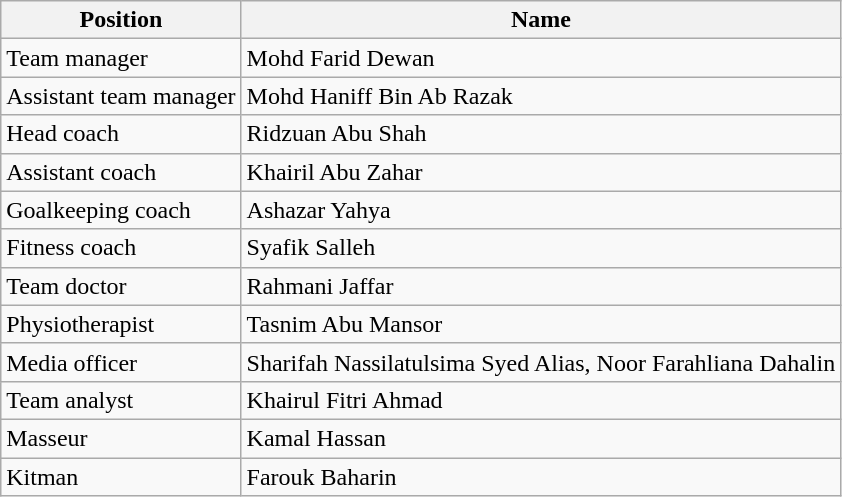<table class="wikitable">
<tr>
<th>Position</th>
<th>Name</th>
</tr>
<tr>
<td>Team manager</td>
<td> Mohd Farid Dewan</td>
</tr>
<tr>
<td>Assistant team manager</td>
<td> Mohd Haniff Bin Ab Razak</td>
</tr>
<tr>
<td>Head coach</td>
<td> Ridzuan Abu Shah</td>
</tr>
<tr>
<td>Assistant coach</td>
<td> Khairil Abu Zahar</td>
</tr>
<tr>
<td>Goalkeeping coach</td>
<td> Ashazar Yahya</td>
</tr>
<tr>
<td>Fitness coach</td>
<td> Syafik Salleh</td>
</tr>
<tr>
<td>Team doctor</td>
<td> Rahmani Jaffar</td>
</tr>
<tr>
<td>Physiotherapist</td>
<td> Tasnim Abu Mansor</td>
</tr>
<tr>
<td>Media officer</td>
<td> Sharifah Nassilatulsima Syed Alias, Noor Farahliana Dahalin</td>
</tr>
<tr>
<td>Team analyst</td>
<td> Khairul Fitri Ahmad</td>
</tr>
<tr>
<td>Masseur</td>
<td> Kamal Hassan</td>
</tr>
<tr>
<td>Kitman</td>
<td> Farouk Baharin</td>
</tr>
</table>
